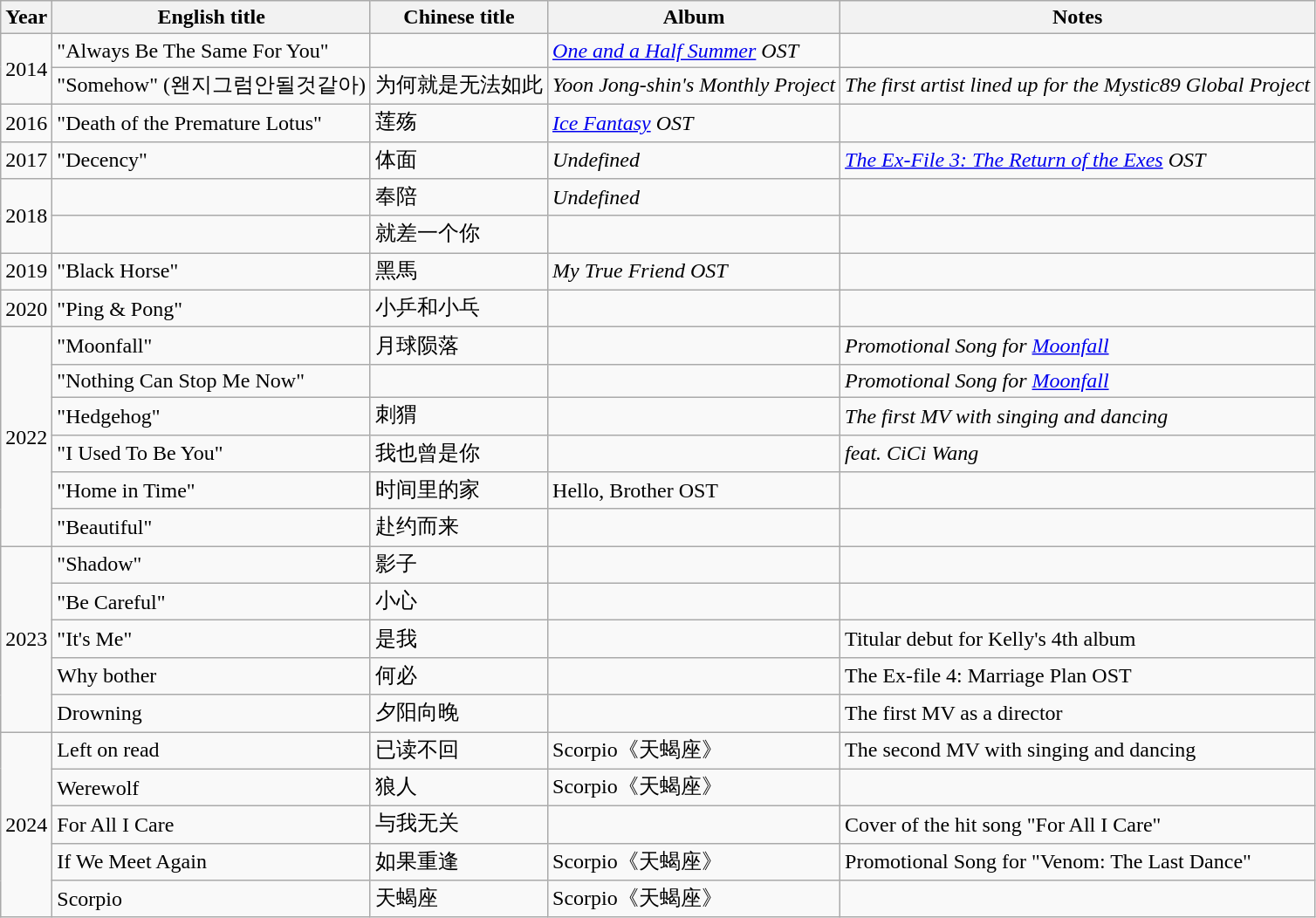<table class="wikitable">
<tr>
<th>Year</th>
<th>English title</th>
<th>Chinese title</th>
<th>Album</th>
<th>Notes</th>
</tr>
<tr>
<td rowspan="2">2014</td>
<td>"Always Be The Same For You"</td>
<td></td>
<td><em><a href='#'>One and a Half Summer</a> OST</em></td>
<td></td>
</tr>
<tr>
<td>"Somehow" (왠지그럼안될것같아)</td>
<td>为何就是无法如此</td>
<td><em>Yoon Jong-shin's Monthly Project</em></td>
<td><em>The first artist lined up for the Mystic89 Global Project</em></td>
</tr>
<tr>
<td>2016</td>
<td>"Death of the Premature Lotus"</td>
<td>莲殇</td>
<td><em><a href='#'>Ice Fantasy</a> OST </em></td>
<td></td>
</tr>
<tr>
<td>2017</td>
<td>"Decency"</td>
<td>体面</td>
<td><em>Undefined</em></td>
<td><em><a href='#'>The Ex-File 3: The Return of the Exes</a> OST</em></td>
</tr>
<tr>
<td rowspan="2">2018</td>
<td></td>
<td>奉陪</td>
<td><em>Undefined</em></td>
<td></td>
</tr>
<tr>
<td></td>
<td>就差一个你</td>
<td></td>
<td></td>
</tr>
<tr>
<td>2019</td>
<td>"Black Horse"</td>
<td>黑馬</td>
<td><em>My True Friend OST</em></td>
<td></td>
</tr>
<tr>
<td>2020</td>
<td>"Ping & Pong"</td>
<td>小乒和小乓</td>
<td></td>
<td></td>
</tr>
<tr>
<td rowspan="6">2022</td>
<td>"Moonfall"</td>
<td>月球陨落</td>
<td></td>
<td><em>Promotional Song for <a href='#'>Moonfall</a></em></td>
</tr>
<tr>
<td>"Nothing Can Stop Me Now"</td>
<td></td>
<td></td>
<td><em>Promotional Song for <a href='#'>Moonfall</a></em></td>
</tr>
<tr>
<td>"Hedgehog"</td>
<td>刺猬</td>
<td></td>
<td><em>The first MV with singing and dancing</em></td>
</tr>
<tr>
<td>"I Used To Be You"</td>
<td>我也曾是你</td>
<td></td>
<td><em>feat. CiCi Wang</em></td>
</tr>
<tr>
<td>"Home in Time"</td>
<td>时间里的家</td>
<td>Hello, Brother OST</td>
<td></td>
</tr>
<tr '=>
<td>"Beautiful"</td>
<td>赴约而来</td>
<td></td>
<td></td>
</tr>
<tr>
<td rowspan="5">2023</td>
<td>"Shadow"</td>
<td>影子</td>
<td></td>
<td></td>
</tr>
<tr>
<td>"Be Careful"</td>
<td>小心</td>
<td></td>
<td></td>
</tr>
<tr>
<td>"It's Me"</td>
<td>是我</td>
<td></td>
<td>Titular debut for Kelly's 4th album</td>
</tr>
<tr>
<td>Why bother</td>
<td>何必</td>
<td></td>
<td>The Ex-file 4: Marriage Plan OST</td>
</tr>
<tr>
<td>Drowning</td>
<td>夕阳向晚</td>
<td></td>
<td>The first MV as a director</td>
</tr>
<tr>
<td rowspan="5">2024</td>
<td>Left on read</td>
<td>已读不回</td>
<td>Scorpio《天蝎座》</td>
<td>The second MV with singing and dancing</td>
</tr>
<tr>
<td>Werewolf</td>
<td>狼人</td>
<td>Scorpio《天蝎座》</td>
<td></td>
</tr>
<tr>
<td>For All I Care</td>
<td>与我无关</td>
<td></td>
<td>Cover of the hit song "For All I Care"</td>
</tr>
<tr>
<td>If We Meet Again</td>
<td>如果重逢</td>
<td>Scorpio《天蝎座》</td>
<td>Promotional Song for "Venom: The Last Dance"</td>
</tr>
<tr>
<td>Scorpio</td>
<td>天蝎座</td>
<td>Scorpio《天蝎座》</td>
<td></td>
</tr>
</table>
